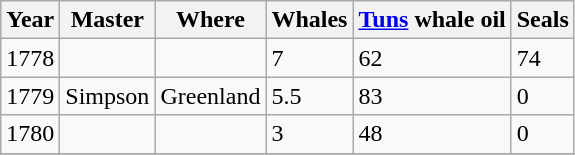<table class="sortable wikitable">
<tr>
<th>Year</th>
<th>Master</th>
<th>Where</th>
<th>Whales</th>
<th><a href='#'>Tuns</a> whale oil</th>
<th>Seals</th>
</tr>
<tr>
<td>1778</td>
<td></td>
<td></td>
<td>7</td>
<td>62</td>
<td>74</td>
</tr>
<tr>
<td>1779</td>
<td>Simpson</td>
<td>Greenland</td>
<td>5.5</td>
<td>83</td>
<td>0</td>
</tr>
<tr>
<td>1780</td>
<td></td>
<td></td>
<td>3</td>
<td>48</td>
<td>0</td>
</tr>
<tr>
</tr>
</table>
